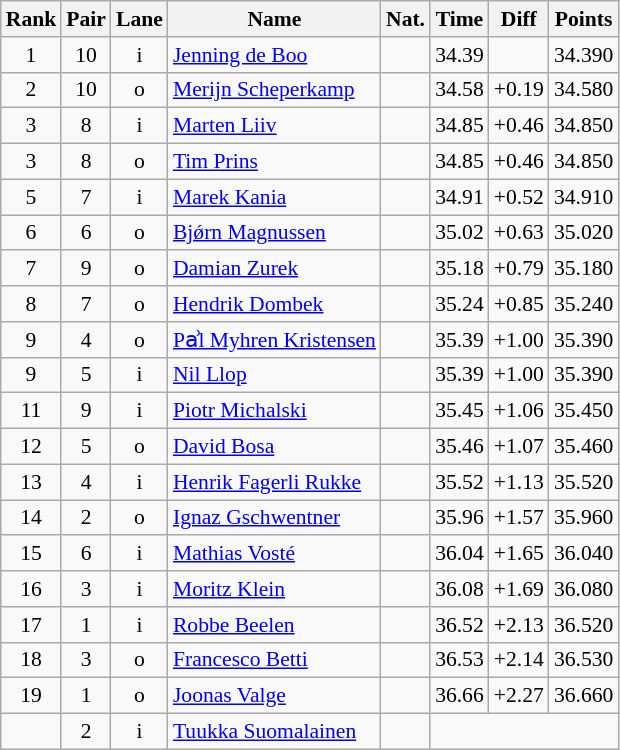<table class="wikitable sortable" style="text-align:center; font-size:90%">
<tr>
<th>Rank</th>
<th>Pair</th>
<th>Lane</th>
<th>Name</th>
<th>Nat.</th>
<th>Time</th>
<th>Diff</th>
<th>Points</th>
</tr>
<tr>
<td>1</td>
<td>10</td>
<td>i</td>
<td align=left><a href='#'>Jenning de Boo</a></td>
<td></td>
<td>34.39</td>
<td></td>
<td>34.390</td>
</tr>
<tr>
<td>2</td>
<td>10</td>
<td>o</td>
<td align=left><a href='#'>Merijn Scheperkamp</a></td>
<td></td>
<td>34.58</td>
<td>+0.19</td>
<td>34.580</td>
</tr>
<tr>
<td>3</td>
<td>8</td>
<td>i</td>
<td align=left><a href='#'>Marten Liiv</a></td>
<td></td>
<td>34.85</td>
<td>+0.46</td>
<td>34.850</td>
</tr>
<tr>
<td>3</td>
<td>8</td>
<td>o</td>
<td align=left><a href='#'>Tim Prins</a></td>
<td></td>
<td>34.85</td>
<td>+0.46</td>
<td>34.850</td>
</tr>
<tr>
<td>5</td>
<td>7</td>
<td>i</td>
<td align=left><a href='#'>Marek Kania</a></td>
<td></td>
<td>34.91</td>
<td>+0.52</td>
<td>34.910</td>
</tr>
<tr>
<td>6</td>
<td>6</td>
<td>o</td>
<td align=left><a href='#'>Bjǿrn Magnussen</a></td>
<td></td>
<td>35.02</td>
<td>+0.63</td>
<td>35.020</td>
</tr>
<tr>
<td>7</td>
<td>9</td>
<td>o</td>
<td align=left><a href='#'>Damian Zurek</a></td>
<td></td>
<td>35.18</td>
<td>+0.79</td>
<td>35.180</td>
</tr>
<tr>
<td>8</td>
<td>7</td>
<td>o</td>
<td align=left><a href='#'>Hendrik Dombek</a></td>
<td></td>
<td>35.24</td>
<td>+0.85</td>
<td>35.240</td>
</tr>
<tr>
<td>9</td>
<td>4</td>
<td>o</td>
<td align=left><a href='#'>Pẚl Myhren Kristensen</a></td>
<td></td>
<td>35.39</td>
<td>+1.00</td>
<td>35.390</td>
</tr>
<tr>
<td>9</td>
<td>5</td>
<td>i</td>
<td align=left><a href='#'>Nil Llop</a></td>
<td></td>
<td>35.39</td>
<td>+1.00</td>
<td>35.390</td>
</tr>
<tr>
<td>11</td>
<td>9</td>
<td>i</td>
<td align=left><a href='#'>Piotr Michalski</a></td>
<td></td>
<td>35.45</td>
<td>+1.06</td>
<td>35.450</td>
</tr>
<tr>
<td>12</td>
<td>5</td>
<td>o</td>
<td align=left><a href='#'>David Bosa</a></td>
<td></td>
<td>35.46</td>
<td>+1.07</td>
<td>35.460</td>
</tr>
<tr>
<td>13</td>
<td>4</td>
<td>i</td>
<td align=left><a href='#'>Henrik Fagerli Rukke</a></td>
<td></td>
<td>35.52</td>
<td>+1.13</td>
<td>35.520</td>
</tr>
<tr>
<td>14</td>
<td>2</td>
<td>o</td>
<td align=left><a href='#'>Ignaz Gschwentner</a></td>
<td></td>
<td>35.96</td>
<td>+1.57</td>
<td>35.960</td>
</tr>
<tr>
<td>15</td>
<td>6</td>
<td>i</td>
<td align=left><a href='#'>Mathias Vosté</a></td>
<td></td>
<td>36.04</td>
<td>+1.65</td>
<td>36.040</td>
</tr>
<tr>
<td>16</td>
<td>3</td>
<td>i</td>
<td align=left><a href='#'>Moritz Klein</a></td>
<td></td>
<td>36.08</td>
<td>+1.69</td>
<td>36.080</td>
</tr>
<tr>
<td>17</td>
<td>1</td>
<td>i</td>
<td align=left><a href='#'>Robbe Beelen</a></td>
<td></td>
<td>36.52</td>
<td>+2.13</td>
<td>36.520</td>
</tr>
<tr>
<td>18</td>
<td>3</td>
<td>o</td>
<td align=left><a href='#'>Francesco Betti</a></td>
<td></td>
<td>36.53</td>
<td>+2.14</td>
<td>36.530</td>
</tr>
<tr>
<td>19</td>
<td>1</td>
<td>o</td>
<td align=left><a href='#'>Joonas Valge</a></td>
<td></td>
<td>36.66</td>
<td>+2.27</td>
<td>36.660</td>
</tr>
<tr>
<td></td>
<td>2</td>
<td>i</td>
<td align=left><a href='#'>Tuukka Suomalainen</a></td>
<td></td>
<td colspan=3></td>
</tr>
</table>
